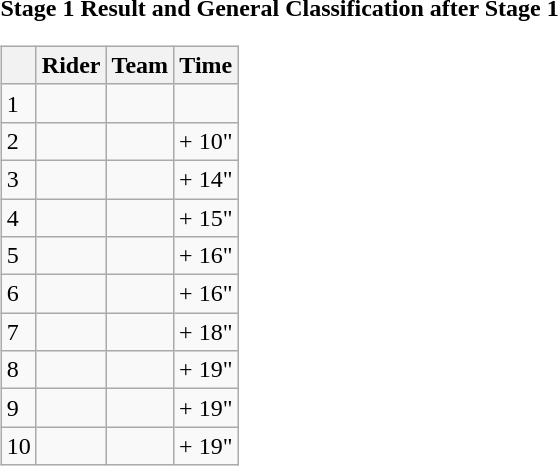<table>
<tr>
<td><strong>Stage 1 Result and General Classification after Stage 1</strong><br><table class="wikitable">
<tr>
<th></th>
<th>Rider</th>
<th>Team</th>
<th>Time</th>
</tr>
<tr>
<td>1</td>
<td> </td>
<td></td>
<td align="right"></td>
</tr>
<tr>
<td>2</td>
<td></td>
<td></td>
<td align="right">+ 10"</td>
</tr>
<tr>
<td>3</td>
<td></td>
<td></td>
<td align="right">+ 14"</td>
</tr>
<tr>
<td>4</td>
<td></td>
<td></td>
<td align="right">+ 15"</td>
</tr>
<tr>
<td>5</td>
<td></td>
<td></td>
<td align="right">+ 16"</td>
</tr>
<tr>
<td>6</td>
<td></td>
<td></td>
<td align="right">+ 16"</td>
</tr>
<tr>
<td>7</td>
<td></td>
<td></td>
<td align="right">+ 18"</td>
</tr>
<tr>
<td>8</td>
<td></td>
<td></td>
<td align="right">+ 19"</td>
</tr>
<tr>
<td>9</td>
<td></td>
<td></td>
<td align="right">+ 19"</td>
</tr>
<tr>
<td>10</td>
<td></td>
<td></td>
<td align="right">+ 19"</td>
</tr>
</table>
</td>
</tr>
</table>
